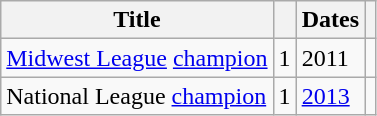<table class="wikitable" margin: 5px; text-align: center;>
<tr>
<th>Title</th>
<th></th>
<th>Dates</th>
<th></th>
</tr>
<tr>
<td><a href='#'>Midwest League</a> <a href='#'>champion</a></td>
<td align="center">1</td>
<td>2011</td>
<td></td>
</tr>
<tr>
<td>National League <a href='#'>champion</a></td>
<td align="center">1</td>
<td><a href='#'>2013</a></td>
<td></td>
</tr>
</table>
